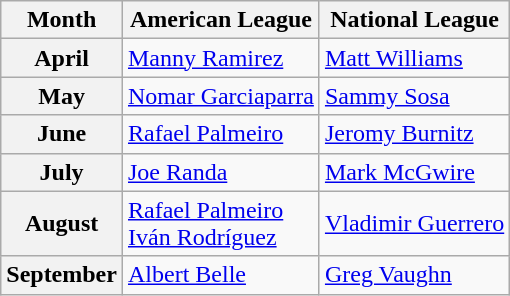<table class="wikitable">
<tr>
<th>Month</th>
<th>American League</th>
<th>National League</th>
</tr>
<tr>
<th>April</th>
<td><a href='#'>Manny Ramirez</a></td>
<td><a href='#'>Matt Williams</a></td>
</tr>
<tr>
<th>May</th>
<td><a href='#'>Nomar Garciaparra</a></td>
<td><a href='#'>Sammy Sosa</a></td>
</tr>
<tr>
<th>June</th>
<td><a href='#'>Rafael Palmeiro</a></td>
<td><a href='#'>Jeromy Burnitz</a></td>
</tr>
<tr>
<th>July</th>
<td><a href='#'>Joe Randa</a></td>
<td><a href='#'>Mark McGwire</a></td>
</tr>
<tr>
<th>August</th>
<td><a href='#'>Rafael Palmeiro</a><br><a href='#'>Iván Rodríguez</a></td>
<td><a href='#'>Vladimir Guerrero</a></td>
</tr>
<tr>
<th>September</th>
<td><a href='#'>Albert Belle</a></td>
<td><a href='#'>Greg Vaughn</a></td>
</tr>
</table>
